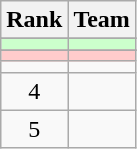<table class="wikitable" border="1">
<tr>
<th>Rank</th>
<th>Team</th>
</tr>
<tr>
</tr>
<tr bgcolor=#ccffcc>
<td align=center></td>
<td></td>
</tr>
<tr>
</tr>
<tr bgcolor=#ffcccc>
<td align=center></td>
<td></td>
</tr>
<tr>
<td align=center></td>
<td></td>
</tr>
<tr>
<td align=center>4</td>
<td></td>
</tr>
<tr>
<td align=center>5</td>
<td></td>
</tr>
</table>
